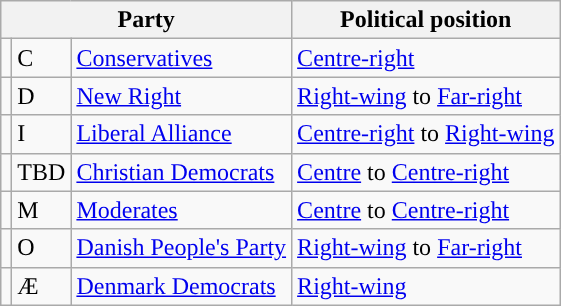<table class="wikitable">
<tr>
<th colspan="3">Party</th>
<th>Political position</th>
</tr>
<tr>
<td></td>
<td>C</td>
<td><a href='#'>Conservatives</a></td>
<td><a href='#'>Centre-right</a></td>
</tr>
<tr>
<td></td>
<td>D</td>
<td><a href='#'>New Right</a></td>
<td><a href='#'>Right-wing</a> to  <a href='#'>Far-right</a></td>
</tr>
<tr>
<td></td>
<td>I</td>
<td><a href='#'>Liberal Alliance</a></td>
<td><a href='#'>Centre-right</a> to <a href='#'>Right-wing</a></td>
</tr>
<tr>
<td></td>
<td>TBD</td>
<td><a href='#'>Christian Democrats</a></td>
<td><a href='#'>Centre</a> to <a href='#'>Centre-right</a></td>
</tr>
<tr>
<td></td>
<td>M</td>
<td><a href='#'>Moderates</a></td>
<td><a href='#'>Centre</a> to <a href='#'>Centre-right</a></td>
</tr>
<tr>
<td></td>
<td>O</td>
<td><a href='#'>Danish People's Party</a></td>
<td><a href='#'>Right-wing</a> to  <a href='#'>Far-right</a></td>
</tr>
<tr>
<td></td>
<td>Æ</td>
<td><a href='#'>Denmark Democrats</a></td>
<td><a href='#'>Right-wing</a></td>
</tr>
</table>
